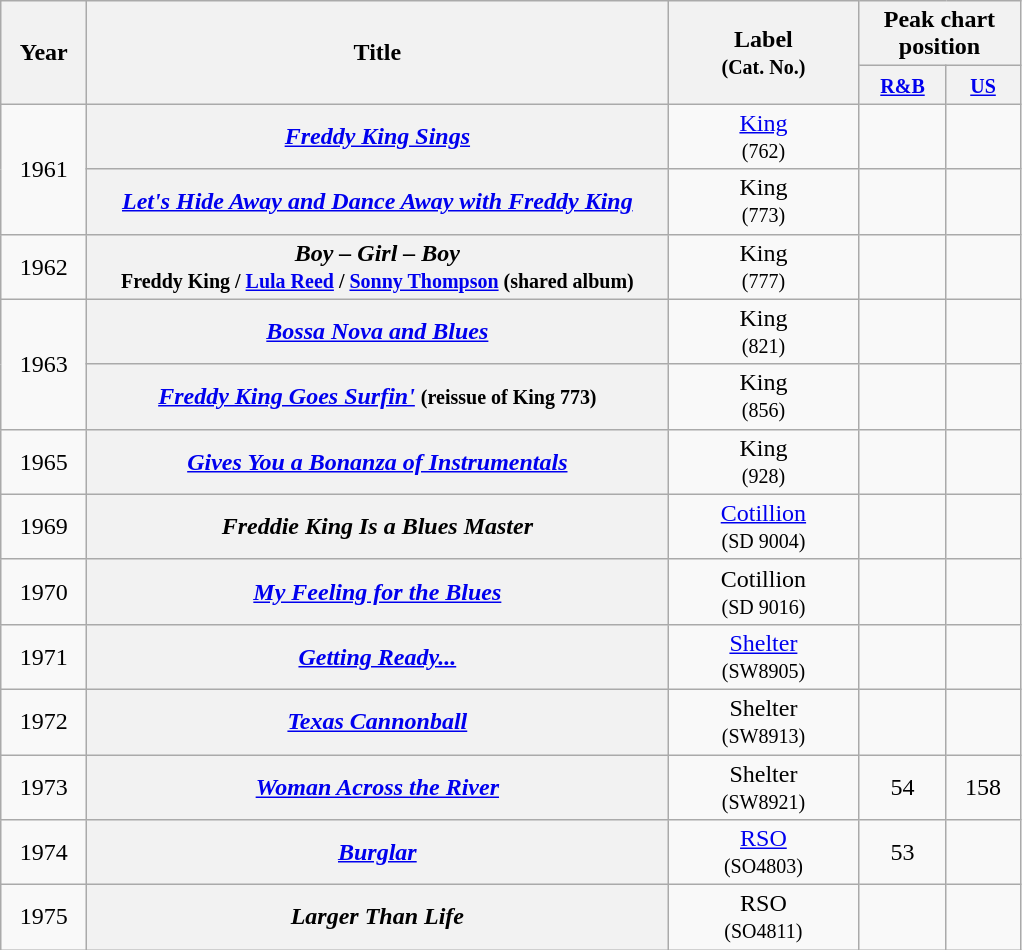<table class="wikitable plainrowheaders" style="text-align:center;">
<tr>
<th scope="col" width="50" rowspan="2">Year</th>
<th scope="col" width="380" rowspan="2">Title</th>
<th scope="col" width="120" rowspan="2">Label<br><small>(Cat. No.)</small></th>
<th scope="col" width="100" colspan="2">Peak chart<br>position</th>
</tr>
<tr>
<th><small><a href='#'>R&B</a></small></th>
<th><small><a href='#'>US</a></small></th>
</tr>
<tr>
<td rowspan="2">1961</td>
<th scope="row"><em><a href='#'>Freddy King Sings</a></em></th>
<td><a href='#'>King</a> <br><small>(762)</small></td>
<td></td>
<td></td>
</tr>
<tr>
<th scope="row"><em><a href='#'>Let's Hide Away and Dance Away with Freddy King</a></em></th>
<td>King <br><small>(773)</small></td>
<td></td>
<td></td>
</tr>
<tr>
<td>1962</td>
<th scope="row"><em>Boy – Girl – Boy</em> <br><small>Freddy King / <a href='#'>Lula Reed</a> / <a href='#'>Sonny Thompson</a> (shared album)</small></th>
<td>King <br><small>(777)</small></td>
<td></td>
<td></td>
</tr>
<tr>
<td rowspan="2">1963</td>
<th scope="row"><em><a href='#'>Bossa Nova and Blues</a></em></th>
<td>King <br><small>(821)</small></td>
<td></td>
<td></td>
</tr>
<tr>
<th scope="row"><em><a href='#'>Freddy King Goes Surfin'</a></em> <small>(reissue of King 773)</small></th>
<td>King <br><small>(856)</small></td>
<td></td>
<td></td>
</tr>
<tr>
<td rowspan="1">1965</td>
<th scope="row"><em><a href='#'>Gives You a Bonanza of Instrumentals</a></em></th>
<td>King <br><small>(928)</small></td>
<td></td>
<td></td>
</tr>
<tr>
<td>1969</td>
<th scope="row"><em>Freddie King Is a Blues Master</em></th>
<td><a href='#'>Cotillion</a> <br><small>(SD 9004)</small></td>
<td></td>
<td></td>
</tr>
<tr>
<td>1970</td>
<th scope="row"><em><a href='#'>My Feeling for the Blues</a></em></th>
<td>Cotillion <br><small>(SD 9016)</small></td>
<td></td>
<td></td>
</tr>
<tr>
<td>1971</td>
<th scope="row"><em><a href='#'>Getting Ready...</a></em></th>
<td><a href='#'>Shelter</a> <br><small>(SW8905)</small></td>
<td></td>
<td></td>
</tr>
<tr>
<td>1972</td>
<th scope="row"><em><a href='#'>Texas Cannonball</a></em></th>
<td>Shelter <br><small>(SW8913)</small></td>
<td></td>
<td></td>
</tr>
<tr>
<td>1973</td>
<th scope="row"><em><a href='#'>Woman Across the River</a></em></th>
<td>Shelter <br><small>(SW8921)</small></td>
<td>54</td>
<td>158</td>
</tr>
<tr>
<td>1974</td>
<th scope="row"><em><a href='#'>Burglar</a></em></th>
<td><a href='#'>RSO</a> <br><small>(SO4803)</small></td>
<td>53</td>
<td></td>
</tr>
<tr>
<td>1975</td>
<th scope="row"><em>Larger Than Life</em></th>
<td>RSO <br><small>(SO4811)</small></td>
<td></td>
<td></td>
</tr>
</table>
